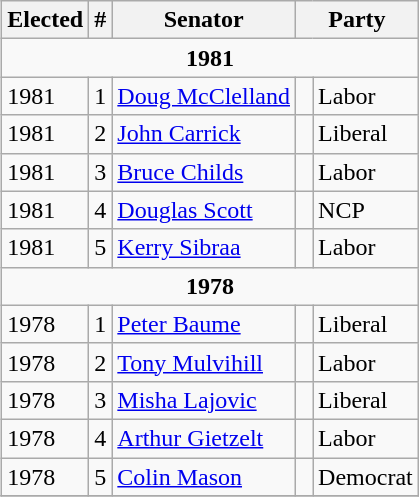<table class="wikitable" style="float: right;">
<tr>
<th>Elected</th>
<th>#</th>
<th>Senator</th>
<th colspan="2">Party</th>
</tr>
<tr>
<td style="text-align:center;" colspan="5"><strong>1981</strong></td>
</tr>
<tr>
<td>1981</td>
<td>1</td>
<td><a href='#'>Doug McClelland</a></td>
<td> </td>
<td>Labor</td>
</tr>
<tr>
<td>1981</td>
<td>2</td>
<td><a href='#'>John Carrick</a></td>
<td> </td>
<td>Liberal</td>
</tr>
<tr>
<td>1981</td>
<td>3</td>
<td><a href='#'>Bruce Childs</a></td>
<td> </td>
<td>Labor</td>
</tr>
<tr>
<td>1981</td>
<td>4</td>
<td><a href='#'>Douglas Scott</a></td>
<td> </td>
<td>NCP</td>
</tr>
<tr>
<td>1981</td>
<td>5</td>
<td><a href='#'>Kerry Sibraa</a></td>
<td> </td>
<td>Labor</td>
</tr>
<tr>
<td style="text-align:center;" colspan="5"><strong>1978</strong></td>
</tr>
<tr>
<td>1978</td>
<td>1</td>
<td><a href='#'>Peter Baume</a></td>
<td> </td>
<td>Liberal</td>
</tr>
<tr>
<td>1978</td>
<td>2</td>
<td><a href='#'>Tony Mulvihill</a></td>
<td> </td>
<td>Labor</td>
</tr>
<tr>
<td>1978</td>
<td>3</td>
<td><a href='#'>Misha Lajovic</a></td>
<td> </td>
<td>Liberal</td>
</tr>
<tr>
<td>1978</td>
<td>4</td>
<td><a href='#'>Arthur Gietzelt</a></td>
<td> </td>
<td>Labor</td>
</tr>
<tr>
<td>1978</td>
<td>5</td>
<td><a href='#'>Colin Mason</a></td>
<td> </td>
<td>Democrat</td>
</tr>
<tr>
</tr>
</table>
